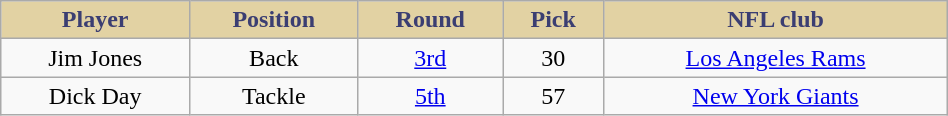<table class="wikitable" style="width:50%;">
<tr style="text-align:center; background:#e2d2a3; color:#3b3e72;">
<td><strong>Player</strong></td>
<td><strong>Position</strong></td>
<td><strong>Round</strong></td>
<td><strong>Pick</strong></td>
<td><strong>NFL club</strong></td>
</tr>
<tr style="text-align:center;" bgcolor="">
<td>Jim Jones</td>
<td>Back</td>
<td><a href='#'>3rd</a></td>
<td>30</td>
<td><a href='#'>Los Angeles Rams</a></td>
</tr>
<tr style="text-align:center;" bgcolor="">
<td>Dick Day</td>
<td>Tackle</td>
<td><a href='#'>5th</a></td>
<td>57</td>
<td><a href='#'>New York Giants</a></td>
</tr>
</table>
